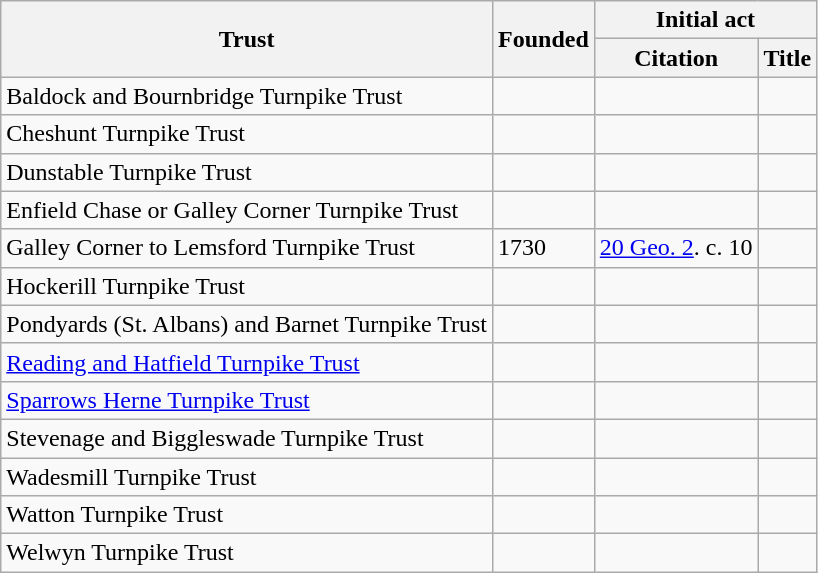<table class="wikitable sortable">
<tr>
<th rowspan=2>Trust</th>
<th rowspan=2>Founded</th>
<th colspan=2>Initial act</th>
</tr>
<tr>
<th>Citation</th>
<th>Title</th>
</tr>
<tr>
<td>Baldock and Bournbridge Turnpike Trust</td>
<td></td>
<td></td>
<td></td>
</tr>
<tr>
<td>Cheshunt Turnpike Trust</td>
<td></td>
<td></td>
<td></td>
</tr>
<tr>
<td>Dunstable Turnpike Trust</td>
<td></td>
<td></td>
<td></td>
</tr>
<tr>
<td>Enfield Chase or Galley Corner Turnpike Trust</td>
<td></td>
<td></td>
<td></td>
</tr>
<tr>
<td>Galley Corner to Lemsford Turnpike Trust</td>
<td>1730</td>
<td><a href='#'>20 Geo. 2</a>. c. 10</td>
<td></td>
</tr>
<tr>
<td>Hockerill Turnpike Trust</td>
<td></td>
<td></td>
<td></td>
</tr>
<tr>
<td>Pondyards (St. Albans) and Barnet Turnpike Trust</td>
<td></td>
<td></td>
<td></td>
</tr>
<tr>
<td><a href='#'>Reading and Hatfield Turnpike Trust</a></td>
<td></td>
<td></td>
<td></td>
</tr>
<tr>
<td><a href='#'>Sparrows Herne Turnpike Trust</a></td>
<td></td>
<td></td>
<td></td>
</tr>
<tr>
<td>Stevenage and Biggleswade Turnpike Trust</td>
<td></td>
<td></td>
<td></td>
</tr>
<tr>
<td>Wadesmill Turnpike Trust</td>
<td></td>
<td></td>
<td></td>
</tr>
<tr>
<td>Watton Turnpike Trust</td>
<td></td>
<td></td>
<td></td>
</tr>
<tr>
<td>Welwyn Turnpike Trust</td>
<td></td>
<td></td>
<td></td>
</tr>
</table>
